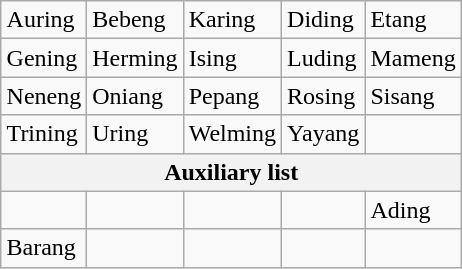<table class="wikitable" style="float:right;">
<tr>
<td>Auring</td>
<td>Bebeng</td>
<td>Karing</td>
<td>Diding</td>
<td>Etang</td>
</tr>
<tr>
<td>Gening</td>
<td>Herming</td>
<td>Ising</td>
<td>Luding</td>
<td>Mameng</td>
</tr>
<tr>
<td>Neneng</td>
<td>Oniang</td>
<td>Pepang</td>
<td>Rosing</td>
<td>Sisang</td>
</tr>
<tr>
<td>Trining</td>
<td>Uring</td>
<td>Welming</td>
<td>Yayang</td>
<td></td>
</tr>
<tr>
<th colspan=5>Auxiliary list</th>
</tr>
<tr>
<td></td>
<td></td>
<td></td>
<td></td>
<td>Ading</td>
</tr>
<tr>
<td>Barang</td>
<td></td>
<td></td>
<td></td>
<td></td>
</tr>
</table>
